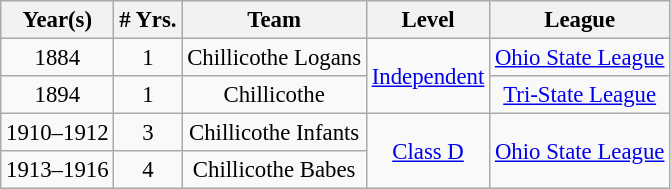<table class="wikitable" style="text-align:center; font-size: 95%;">
<tr>
<th>Year(s)</th>
<th># Yrs.</th>
<th>Team</th>
<th>Level</th>
<th>League</th>
</tr>
<tr>
<td>1884</td>
<td>1</td>
<td>Chillicothe Logans</td>
<td rowspan=2><a href='#'>Independent</a></td>
<td><a href='#'>Ohio State League</a></td>
</tr>
<tr>
<td>1894</td>
<td>1</td>
<td>Chillicothe</td>
<td><a href='#'>Tri-State League</a></td>
</tr>
<tr>
<td>1910–1912</td>
<td>3</td>
<td>Chillicothe Infants</td>
<td rowspan=2><a href='#'>Class D</a></td>
<td rowspan=2><a href='#'>Ohio State League</a></td>
</tr>
<tr>
<td>1913–1916</td>
<td>4</td>
<td>Chillicothe Babes</td>
</tr>
</table>
